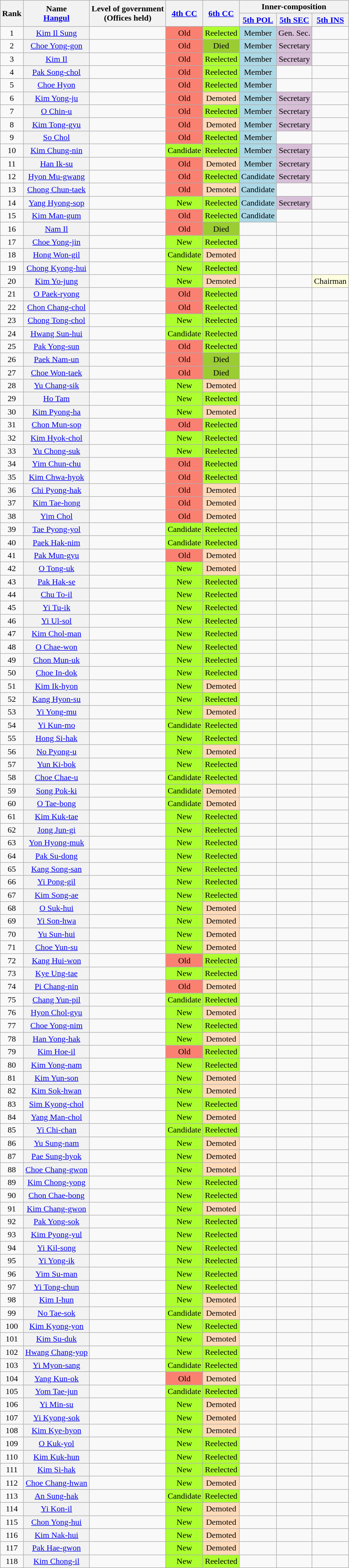<table class="wikitable sortable">
<tr>
<th rowspan="2">Rank</th>
<th rowspan="2">Name<br><a href='#'>Hangul</a></th>
<th rowspan="2">Level of government<br>(Offices held)</th>
<th rowspan="2"><a href='#'>4th CC</a></th>
<th rowspan="2"><a href='#'>6th CC</a></th>
<th colspan="3">Inner-composition</th>
</tr>
<tr>
<th><a href='#'>5th POL</a></th>
<th><a href='#'>5th SEC</a></th>
<th><a href='#'>5th INS</a></th>
</tr>
<tr>
<td align="center">1</td>
<th align="center" scope="row" style="font-weight:normal;"><a href='#'>Kim Il Sung</a></th>
<td></td>
<td style="background: Salmon" align="center">Old</td>
<td align="center" style="background: GreenYellow">Reelected</td>
<td data-sort-value="1" align="center" style="background: LightBlue">Member</td>
<td data-sort-value="1" align="center" style="background: thistle">Gen. Sec.</td>
<td data-sort-value="100"></td>
</tr>
<tr>
<td align="center">2</td>
<th align="center" scope="row" style="font-weight:normal;"><a href='#'>Choe Yong-gon</a></th>
<td></td>
<td style="background: Salmon" align="center">Old</td>
<td data-sort-value="1" align="center" style="background: YellowGreen">Died</td>
<td data-sort-value="2" align="center" style="background: LightBlue">Member</td>
<td data-sort-value="2" align="center" style="background: thistle">Secretary</td>
<td data-sort-value="100"></td>
</tr>
<tr>
<td align="center">3</td>
<th align="center" scope="row" style="font-weight:normal;"><a href='#'>Kim Il</a></th>
<td></td>
<td style="background: Salmon" align="center">Old</td>
<td align="center" style="background: GreenYellow">Reelected</td>
<td data-sort-value="3" align="center" style="background: LightBlue">Member</td>
<td data-sort-value="3" align="center" style="background: thistle">Secretary</td>
<td data-sort-value="100"></td>
</tr>
<tr>
<td align="center">4</td>
<th align="center" scope="row" style="font-weight:normal;"><a href='#'>Pak Song-chol</a></th>
<td></td>
<td style="background: Salmon" align="center">Old</td>
<td align="center" style="background: GreenYellow">Reelected</td>
<td data-sort-value="4" align="center" style="background: LightBlue">Member</td>
<td data-sort-value="100"></td>
<td data-sort-value="100"></td>
</tr>
<tr>
<td align="center">5</td>
<th align="center" scope="row" style="font-weight:normal;"><a href='#'>Choe Hyon</a></th>
<td></td>
<td style="background: Salmon" align="center">Old</td>
<td align="center" style="background: GreenYellow">Reelected</td>
<td data-sort-value="5" align="center" style="background: LightBlue">Member</td>
<td data-sort-value="100"></td>
<td data-sort-value="100"></td>
</tr>
<tr>
<td align="center">6</td>
<th align="center" scope="row" style="font-weight:normal;"><a href='#'>Kim Yong-ju</a></th>
<td></td>
<td style="background: Salmon" align="center">Old</td>
<td style="background: PeachPuff" align="center">Demoted</td>
<td data-sort-value="6" align="center" style="background: LightBlue">Member</td>
<td data-sort-value="4" align="center" style="background: thistle">Secretary</td>
<td data-sort-value="100"></td>
</tr>
<tr>
<td align="center">7</td>
<th align="center" scope="row" style="font-weight:normal;"><a href='#'>O Chin-u</a></th>
<td></td>
<td style="background: Salmon" align="center">Old</td>
<td align="center" style="background: GreenYellow">Reelected</td>
<td data-sort-value="7" align="center" style="background: LightBlue">Member</td>
<td data-sort-value="5" align="center" style="background: thistle">Secretary</td>
<td data-sort-value="100"></td>
</tr>
<tr>
<td align="center">8</td>
<th align="center" scope="row" style="font-weight:normal;"><a href='#'>Kim Tong-gyu</a></th>
<td></td>
<td style="background: Salmon" align="center">Old</td>
<td style="background: PeachPuff" align="center">Demoted</td>
<td data-sort-value="8" align="center" style="background: LightBlue">Member</td>
<td data-sort-value="6" align="center" style="background: thistle">Secretary</td>
<td data-sort-value="100"></td>
</tr>
<tr>
<td align="center">9</td>
<th align="center" scope="row" style="font-weight:normal;"><a href='#'>So Chol</a></th>
<td></td>
<td style="background: Salmon" align="center">Old</td>
<td align="center" style="background: GreenYellow">Reelected</td>
<td data-sort-value="9" align="center" style="background: LightBlue">Member</td>
<td data-sort-value="100"></td>
<td data-sort-value="100"></td>
</tr>
<tr>
<td align="center">10</td>
<th align="center" scope="row" style="font-weight:normal;"><a href='#'>Kim Chung-nin</a></th>
<td></td>
<td align="center" style="background: GreenYellow">Candidate</td>
<td align="center" style="background: GreenYellow">Reelected</td>
<td data-sort-value="10" align="center" style="background: LightBlue">Member</td>
<td data-sort-value="7" align="center" style="background: thistle">Secretary</td>
<td data-sort-value="100"></td>
</tr>
<tr>
<td align="center">11</td>
<th align="center" scope="row" style="font-weight:normal;"><a href='#'>Han Ik-su</a></th>
<td></td>
<td style="background: Salmon" align="center">Old</td>
<td style="background: PeachPuff" align="center">Demoted</td>
<td data-sort-value="11" align="center" style="background: LightBlue">Member</td>
<td data-sort-value="8" align="center" style="background: thistle">Secretary</td>
<td data-sort-value="100"></td>
</tr>
<tr>
<td align="center">12</td>
<th align="center" scope="row" style="font-weight:normal;"><a href='#'>Hyon Mu-gwang</a></th>
<td></td>
<td style="background: Salmon" align="center">Old</td>
<td align="center" style="background: GreenYellow">Reelected</td>
<td data-sort-value="12" align="center" style="background: LightBlue">Candidate</td>
<td data-sort-value="9" align="center" style="background: thistle">Secretary</td>
<td data-sort-value="100"></td>
</tr>
<tr>
<td align="center">13</td>
<th align="center" scope="row" style="font-weight:normal;"><a href='#'>Chong Chun-taek</a></th>
<td></td>
<td style="background: Salmon" align="center">Old</td>
<td style="background: PeachPuff" align="center">Demoted</td>
<td data-sort-value="12" align="center" style="background: LightBlue">Candidate</td>
<td data-sort-value="100"></td>
<td data-sort-value="100"></td>
</tr>
<tr>
<td align="center">14</td>
<th align="center" scope="row" style="font-weight:normal;"><a href='#'>Yang Hyong-sop</a></th>
<td></td>
<td align="center" style="background: GreenYellow">New</td>
<td align="center" style="background: GreenYellow">Reelected</td>
<td data-sort-value="12" align="center" style="background: LightBlue">Candidate</td>
<td data-sort-value="10" align="center" style="background: thistle">Secretary</td>
<td data-sort-value="100"></td>
</tr>
<tr>
<td align="center">15</td>
<th align="center" scope="row" style="font-weight:normal;"><a href='#'>Kim Man-gum</a></th>
<td></td>
<td style="background: Salmon" align="center">Old</td>
<td align="center" style="background: GreenYellow">Reelected</td>
<td data-sort-value="12" align="center" style="background: LightBlue">Candidate</td>
<td data-sort-value="100"></td>
<td data-sort-value="100"></td>
</tr>
<tr>
<td align="center">16</td>
<th align="center" scope="row" style="font-weight:normal;"><a href='#'>Nam Il</a></th>
<td></td>
<td style="background: Salmon" align="center">Old</td>
<td data-sort-value="1" align="center" style="background: YellowGreen">Died</td>
<td data-sort-value="100"></td>
<td data-sort-value="100"></td>
<td data-sort-value="100"></td>
</tr>
<tr>
<td align="center">17</td>
<th align="center" scope="row" style="font-weight:normal;"><a href='#'>Choe Yong-jin</a></th>
<td></td>
<td align="center" style="background: GreenYellow">New</td>
<td align="center" style="background: GreenYellow">Reelected</td>
<td data-sort-value="100"></td>
<td data-sort-value="100"></td>
<td data-sort-value="100"></td>
</tr>
<tr>
<td align="center">18</td>
<th align="center" scope="row" style="font-weight:normal;"><a href='#'>Hong Won-gil</a></th>
<td></td>
<td align="center" style="background: GreenYellow">Candidate</td>
<td style="background: PeachPuff" align="center">Demoted</td>
<td data-sort-value="100"></td>
<td data-sort-value="100"></td>
<td data-sort-value="100"></td>
</tr>
<tr>
<td align="center">19</td>
<th align="center" scope="row" style="font-weight:normal;"><a href='#'>Chong Kyong-hui</a></th>
<td></td>
<td align="center" style="background: GreenYellow">New</td>
<td align="center" style="background: GreenYellow">Reelected</td>
<td data-sort-value="100"></td>
<td data-sort-value="100"></td>
<td data-sort-value="100"></td>
</tr>
<tr>
<td align="center">20</td>
<th align="center" scope="row" style="font-weight:normal;"><a href='#'>Kim Yo-jung</a></th>
<td></td>
<td align="center" style="background: GreenYellow">New</td>
<td style="background: PeachPuff" align="center">Demoted</td>
<td data-sort-value="100"></td>
<td data-sort-value="100"></td>
<td data-sort-value="1" align="center" style="background: LightYellow">Chairman</td>
</tr>
<tr>
<td align="center">21</td>
<th align="center" scope="row" style="font-weight:normal;"><a href='#'>O Paek-ryong</a></th>
<td></td>
<td style="background: Salmon" align="center">Old</td>
<td align="center" style="background: GreenYellow">Reelected</td>
<td data-sort-value="100"></td>
<td data-sort-value="100"></td>
<td data-sort-value="100"></td>
</tr>
<tr>
<td align="center">22</td>
<th align="center" scope="row" style="font-weight:normal;"><a href='#'>Chon Chang-chol</a></th>
<td></td>
<td style="background: Salmon" align="center">Old</td>
<td align="center" style="background: GreenYellow">Reelected</td>
<td data-sort-value="100"></td>
<td data-sort-value="100"></td>
<td data-sort-value="100"></td>
</tr>
<tr>
<td align="center">23</td>
<th align="center" scope="row" style="font-weight:normal;"><a href='#'>Chong Tong-chol</a></th>
<td></td>
<td align="center" style="background: GreenYellow">New</td>
<td align="center" style="background: GreenYellow">Reelected</td>
<td data-sort-value="100"></td>
<td data-sort-value="100"></td>
<td data-sort-value="100"></td>
</tr>
<tr>
<td align="center">24</td>
<th align="center" scope="row" style="font-weight:normal;"><a href='#'>Hwang Sun-hui</a></th>
<td></td>
<td align="center" style="background: GreenYellow">Candidate</td>
<td align="center" style="background: GreenYellow">Reelected</td>
<td data-sort-value="100"></td>
<td data-sort-value="100"></td>
<td data-sort-value="100"></td>
</tr>
<tr>
<td align="center">25</td>
<th align="center" scope="row" style="font-weight:normal;"><a href='#'>Pak Yong-sun</a></th>
<td></td>
<td style="background: Salmon" align="center">Old</td>
<td align="center" style="background: GreenYellow">Reelected</td>
<td data-sort-value="100"></td>
<td data-sort-value="100"></td>
<td data-sort-value="100"></td>
</tr>
<tr>
<td align="center">26</td>
<th align="center" scope="row" style="font-weight:normal;"><a href='#'>Paek Nam-un</a></th>
<td></td>
<td style="background: Salmon" align="center">Old</td>
<td data-sort-value="1" align="center" style="background: YellowGreen">Died</td>
<td data-sort-value="100"></td>
<td data-sort-value="100"></td>
<td data-sort-value="100"></td>
</tr>
<tr>
<td align="center">27</td>
<th align="center" scope="row" style="font-weight:normal;"><a href='#'>Choe Won-taek</a></th>
<td></td>
<td style="background: Salmon" align="center">Old</td>
<td data-sort-value="1" align="center" style="background: YellowGreen">Died</td>
<td data-sort-value="100"></td>
<td data-sort-value="100"></td>
<td data-sort-value="100"></td>
</tr>
<tr>
<td align="center">28</td>
<th align="center" scope="row" style="font-weight:normal;"><a href='#'>Yu Chang-sik</a></th>
<td></td>
<td align="center" style="background: GreenYellow">New</td>
<td style="background: PeachPuff" align="center">Demoted</td>
<td data-sort-value="100"></td>
<td data-sort-value="100"></td>
<td data-sort-value="100"></td>
</tr>
<tr>
<td align="center">29</td>
<th align="center" scope="row" style="font-weight:normal;"><a href='#'>Ho Tam</a></th>
<td></td>
<td align="center" style="background: GreenYellow">New</td>
<td align="center" style="background: GreenYellow">Reelected</td>
<td data-sort-value="100"></td>
<td data-sort-value="100"></td>
<td data-sort-value="100"></td>
</tr>
<tr>
<td align="center">30</td>
<th align="center" scope="row" style="font-weight:normal;"><a href='#'>Kim Pyong-ha</a></th>
<td></td>
<td align="center" style="background: GreenYellow">New</td>
<td style="background: PeachPuff" align="center">Demoted</td>
<td data-sort-value="100"></td>
<td data-sort-value="100"></td>
<td data-sort-value="100"></td>
</tr>
<tr>
<td align="center">31</td>
<th align="center" scope="row" style="font-weight:normal;"><a href='#'>Chon Mun-sop</a></th>
<td></td>
<td style="background: Salmon" align="center">Old</td>
<td align="center" style="background: GreenYellow">Reelected</td>
<td data-sort-value="100"></td>
<td data-sort-value="100"></td>
<td data-sort-value="100"></td>
</tr>
<tr>
<td align="center">32</td>
<th align="center" scope="row" style="font-weight:normal;"><a href='#'>Kim Hyok-chol</a></th>
<td></td>
<td align="center" style="background: GreenYellow">New</td>
<td align="center" style="background: GreenYellow">Reelected</td>
<td data-sort-value="100"></td>
<td data-sort-value="100"></td>
<td data-sort-value="100"></td>
</tr>
<tr>
<td align="center">33</td>
<th align="center" scope="row" style="font-weight:normal;"><a href='#'>Yu Chong-suk</a></th>
<td></td>
<td align="center" style="background: GreenYellow">New</td>
<td align="center" style="background: GreenYellow">Reelected</td>
<td data-sort-value="100"></td>
<td data-sort-value="100"></td>
<td data-sort-value="100"></td>
</tr>
<tr>
<td align="center">34</td>
<th align="center" scope="row" style="font-weight:normal;"><a href='#'>Yim Chun-chu</a></th>
<td></td>
<td style="background: Salmon" align="center">Old</td>
<td align="center" style="background: GreenYellow">Reelected</td>
<td data-sort-value="100"></td>
<td data-sort-value="100"></td>
<td data-sort-value="100"></td>
</tr>
<tr>
<td align="center">35</td>
<th align="center" scope="row" style="font-weight:normal;"><a href='#'>Kim Chwa-hyok</a></th>
<td></td>
<td style="background: Salmon" align="center">Old</td>
<td align="center" style="background: GreenYellow">Reelected</td>
<td data-sort-value="100"></td>
<td data-sort-value="100"></td>
<td data-sort-value="100"></td>
</tr>
<tr>
<td align="center">36</td>
<th align="center" scope="row" style="font-weight:normal;"><a href='#'>Chi Pyong-hak</a></th>
<td></td>
<td style="background: Salmon" align="center">Old</td>
<td style="background: PeachPuff" align="center">Demoted</td>
<td data-sort-value="100"></td>
<td data-sort-value="100"></td>
<td data-sort-value="100"></td>
</tr>
<tr>
<td align="center">37</td>
<th align="center" scope="row" style="font-weight:normal;"><a href='#'>Kim Tae-hong</a></th>
<td></td>
<td style="background: Salmon" align="center">Old</td>
<td style="background: PeachPuff" align="center">Demoted</td>
<td data-sort-value="100"></td>
<td data-sort-value="100"></td>
<td data-sort-value="100"></td>
</tr>
<tr>
<td align="center">38</td>
<th align="center" scope="row" style="font-weight:normal;"><a href='#'>Yim Chol</a></th>
<td></td>
<td style="background: Salmon" align="center">Old</td>
<td style="background: PeachPuff" align="center">Demoted</td>
<td data-sort-value="100"></td>
<td data-sort-value="100"></td>
<td data-sort-value="100"></td>
</tr>
<tr>
<td align="center">39</td>
<th align="center" scope="row" style="font-weight:normal;"><a href='#'>Tae Pyong-yol</a></th>
<td></td>
<td align="center" style="background: GreenYellow">Candidate</td>
<td align="center" style="background: GreenYellow">Reelected</td>
<td data-sort-value="100"></td>
<td data-sort-value="100"></td>
<td data-sort-value="100"></td>
</tr>
<tr>
<td align="center">40</td>
<th align="center" scope="row" style="font-weight:normal;"><a href='#'>Paek Hak-nim</a></th>
<td></td>
<td align="center" style="background: GreenYellow">Candidate</td>
<td align="center" style="background: GreenYellow">Reelected</td>
<td data-sort-value="100"></td>
<td data-sort-value="100"></td>
<td data-sort-value="100"></td>
</tr>
<tr>
<td align="center">41</td>
<th align="center" scope="row" style="font-weight:normal;"><a href='#'>Pak Mun-gyu</a></th>
<td></td>
<td style="background: Salmon" align="center">Old</td>
<td style="background: PeachPuff" align="center">Demoted</td>
<td data-sort-value="100"></td>
<td data-sort-value="100"></td>
<td data-sort-value="100"></td>
</tr>
<tr>
<td align="center">42</td>
<th align="center" scope="row" style="font-weight:normal;"><a href='#'>O Tong-uk</a></th>
<td></td>
<td align="center" style="background: GreenYellow">New</td>
<td style="background: PeachPuff" align="center">Demoted</td>
<td data-sort-value="100"></td>
<td data-sort-value="100"></td>
<td data-sort-value="100"></td>
</tr>
<tr>
<td align="center">43</td>
<th align="center" scope="row" style="font-weight:normal;"><a href='#'>Pak Hak-se</a></th>
<td></td>
<td align="center" style="background: GreenYellow">New</td>
<td align="center" style="background: GreenYellow">Reelected</td>
<td data-sort-value="100"></td>
<td data-sort-value="100"></td>
<td data-sort-value="100"></td>
</tr>
<tr>
<td align="center">44</td>
<th align="center" scope="row" style="font-weight:normal;"><a href='#'>Chu To-il</a></th>
<td></td>
<td align="center" style="background: GreenYellow">New</td>
<td align="center" style="background: GreenYellow">Reelected</td>
<td data-sort-value="100"></td>
<td data-sort-value="100"></td>
<td data-sort-value="100"></td>
</tr>
<tr>
<td align="center">45</td>
<th align="center" scope="row" style="font-weight:normal;"><a href='#'>Yi Tu-ik</a></th>
<td></td>
<td align="center" style="background: GreenYellow">New</td>
<td align="center" style="background: GreenYellow">Reelected</td>
<td data-sort-value="100"></td>
<td data-sort-value="100"></td>
<td data-sort-value="100"></td>
</tr>
<tr>
<td align="center">46</td>
<th align="center" scope="row" style="font-weight:normal;"><a href='#'>Yi Ul-sol</a></th>
<td></td>
<td align="center" style="background: GreenYellow">New</td>
<td align="center" style="background: GreenYellow">Reelected</td>
<td data-sort-value="100"></td>
<td data-sort-value="100"></td>
<td data-sort-value="100"></td>
</tr>
<tr>
<td align="center">47</td>
<th align="center" scope="row" style="font-weight:normal;"><a href='#'>Kim Chol-man</a></th>
<td></td>
<td align="center" style="background: GreenYellow">New</td>
<td align="center" style="background: GreenYellow">Reelected</td>
<td data-sort-value="100"></td>
<td data-sort-value="100"></td>
<td data-sort-value="100"></td>
</tr>
<tr>
<td align="center">48</td>
<th align="center" scope="row" style="font-weight:normal;"><a href='#'>O Chae-won</a></th>
<td></td>
<td align="center" style="background: GreenYellow">New</td>
<td align="center" style="background: GreenYellow">Reelected</td>
<td data-sort-value="100"></td>
<td data-sort-value="100"></td>
<td data-sort-value="100"></td>
</tr>
<tr>
<td align="center">49</td>
<th align="center" scope="row" style="font-weight:normal;"><a href='#'>Chon Mun-uk</a></th>
<td></td>
<td align="center" style="background: GreenYellow">New</td>
<td align="center" style="background: GreenYellow">Reelected</td>
<td data-sort-value="100"></td>
<td data-sort-value="100"></td>
<td data-sort-value="100"></td>
</tr>
<tr>
<td align="center">50</td>
<th align="center" scope="row" style="font-weight:normal;"><a href='#'>Choe In-dok</a></th>
<td></td>
<td align="center" style="background: GreenYellow">New</td>
<td align="center" style="background: GreenYellow">Reelected</td>
<td data-sort-value="100"></td>
<td data-sort-value="100"></td>
<td data-sort-value="100"></td>
</tr>
<tr>
<td align="center">51</td>
<th align="center" scope="row" style="font-weight:normal;"><a href='#'>Kim Ik-hyon</a></th>
<td></td>
<td align="center" style="background: GreenYellow">New</td>
<td style="background: PeachPuff" align="center">Demoted</td>
<td data-sort-value="100"></td>
<td data-sort-value="100"></td>
<td data-sort-value="100"></td>
</tr>
<tr>
<td align="center">52</td>
<th align="center" scope="row" style="font-weight:normal;"><a href='#'>Kang Hyon-su</a></th>
<td></td>
<td align="center" style="background: GreenYellow">New</td>
<td align="center" style="background: GreenYellow">Reelected</td>
<td data-sort-value="100"></td>
<td data-sort-value="100"></td>
<td data-sort-value="100"></td>
</tr>
<tr>
<td align="center">53</td>
<th align="center" scope="row" style="font-weight:normal;"><a href='#'>Yi Yong-mu</a></th>
<td></td>
<td align="center" style="background: GreenYellow">New</td>
<td style="background: PeachPuff" align="center">Demoted</td>
<td data-sort-value="100"></td>
<td data-sort-value="100"></td>
<td data-sort-value="100"></td>
</tr>
<tr>
<td align="center">54</td>
<th align="center" scope="row" style="font-weight:normal;"><a href='#'>Yi Kun-mo</a></th>
<td></td>
<td align="center" style="background: GreenYellow">Candidate</td>
<td align="center" style="background: GreenYellow">Reelected</td>
<td data-sort-value="100"></td>
<td data-sort-value="100"></td>
<td data-sort-value="100"></td>
</tr>
<tr>
<td align="center">55</td>
<th align="center" scope="row" style="font-weight:normal;"><a href='#'>Hong Si-hak</a></th>
<td></td>
<td align="center" style="background: GreenYellow">New</td>
<td align="center" style="background: GreenYellow">Reelected</td>
<td data-sort-value="100"></td>
<td data-sort-value="100"></td>
<td data-sort-value="100"></td>
</tr>
<tr>
<td align="center">56</td>
<th align="center" scope="row" style="font-weight:normal;"><a href='#'>No Pyong-u</a></th>
<td></td>
<td align="center" style="background: GreenYellow">New</td>
<td style="background: PeachPuff" align="center">Demoted</td>
<td data-sort-value="100"></td>
<td data-sort-value="100"></td>
<td data-sort-value="100"></td>
</tr>
<tr>
<td align="center">57</td>
<th align="center" scope="row" style="font-weight:normal;"><a href='#'>Yun Ki-bok</a></th>
<td></td>
<td align="center" style="background: GreenYellow">New</td>
<td align="center" style="background: GreenYellow">Reelected</td>
<td data-sort-value="100"></td>
<td data-sort-value="100"></td>
<td data-sort-value="100"></td>
</tr>
<tr>
<td align="center">58</td>
<th align="center" scope="row" style="font-weight:normal;"><a href='#'>Choe Chae-u</a></th>
<td></td>
<td align="center" style="background: GreenYellow">Candidate</td>
<td align="center" style="background: GreenYellow">Reelected</td>
<td data-sort-value="100"></td>
<td data-sort-value="100"></td>
<td data-sort-value="100"></td>
</tr>
<tr>
<td align="center">59</td>
<th align="center" scope="row" style="font-weight:normal;"><a href='#'>Song Pok-ki</a></th>
<td></td>
<td align="center" style="background: GreenYellow">Candidate</td>
<td style="background: PeachPuff" align="center">Demoted</td>
<td data-sort-value="100"></td>
<td data-sort-value="100"></td>
<td data-sort-value="100"></td>
</tr>
<tr>
<td align="center">60</td>
<th align="center" scope="row" style="font-weight:normal;"><a href='#'>O Tae-bong</a></th>
<td></td>
<td align="center" style="background: GreenYellow">Candidate</td>
<td style="background: PeachPuff" align="center">Demoted</td>
<td data-sort-value="100"></td>
<td data-sort-value="100"></td>
<td data-sort-value="100"></td>
</tr>
<tr>
<td align="center">61</td>
<th align="center" scope="row" style="font-weight:normal;"><a href='#'>Kim Kuk-tae</a></th>
<td></td>
<td align="center" style="background: GreenYellow">New</td>
<td align="center" style="background: GreenYellow">Reelected</td>
<td data-sort-value="100"></td>
<td data-sort-value="100"></td>
<td data-sort-value="100"></td>
</tr>
<tr>
<td align="center">62</td>
<th align="center" scope="row" style="font-weight:normal;"><a href='#'>Jong Jun-gi</a></th>
<td></td>
<td align="center" style="background: GreenYellow">New</td>
<td align="center" style="background: GreenYellow">Reelected</td>
<td data-sort-value="100"></td>
<td data-sort-value="100"></td>
<td data-sort-value="100"></td>
</tr>
<tr>
<td align="center">63</td>
<th align="center" scope="row" style="font-weight:normal;"><a href='#'>Yon Hyong-muk</a></th>
<td></td>
<td align="center" style="background: GreenYellow">New</td>
<td align="center" style="background: GreenYellow">Reelected</td>
<td data-sort-value="100"></td>
<td data-sort-value="100"></td>
<td data-sort-value="100"></td>
</tr>
<tr>
<td align="center">64</td>
<th align="center" scope="row" style="font-weight:normal;"><a href='#'>Pak Su-dong</a></th>
<td></td>
<td align="center" style="background: GreenYellow">New</td>
<td align="center" style="background: GreenYellow">Reelected</td>
<td data-sort-value="100"></td>
<td data-sort-value="100"></td>
<td data-sort-value="100"></td>
</tr>
<tr>
<td align="center">65</td>
<th align="center" scope="row" style="font-weight:normal;"><a href='#'>Kang Song-san</a></th>
<td></td>
<td align="center" style="background: GreenYellow">New</td>
<td align="center" style="background: GreenYellow">Reelected</td>
<td data-sort-value="100"></td>
<td data-sort-value="100"></td>
<td data-sort-value="100"></td>
</tr>
<tr>
<td align="center">66</td>
<th align="center" scope="row" style="font-weight:normal;"><a href='#'>Yi Pong-gil</a></th>
<td></td>
<td align="center" style="background: GreenYellow">New</td>
<td align="center" style="background: GreenYellow">Reelected</td>
<td data-sort-value="100"></td>
<td data-sort-value="100"></td>
<td data-sort-value="100"></td>
</tr>
<tr>
<td align="center">67</td>
<th align="center" scope="row" style="font-weight:normal;"><a href='#'>Kim Song-ae</a></th>
<td></td>
<td align="center" style="background: GreenYellow">New</td>
<td align="center" style="background: GreenYellow">Reelected</td>
<td data-sort-value="100"></td>
<td data-sort-value="100"></td>
<td data-sort-value="100"></td>
</tr>
<tr>
<td align="center">68</td>
<th align="center" scope="row" style="font-weight:normal;"><a href='#'>O Suk-hui</a></th>
<td></td>
<td align="center" style="background: GreenYellow">New</td>
<td style="background: PeachPuff" align="center">Demoted</td>
<td data-sort-value="100"></td>
<td data-sort-value="100"></td>
<td data-sort-value="100"></td>
</tr>
<tr>
<td align="center">69</td>
<th align="center" scope="row" style="font-weight:normal;"><a href='#'>Yi Son-hwa</a></th>
<td></td>
<td align="center" style="background: GreenYellow">New</td>
<td style="background: PeachPuff" align="center">Demoted</td>
<td data-sort-value="100"></td>
<td data-sort-value="100"></td>
<td data-sort-value="100"></td>
</tr>
<tr>
<td align="center">70</td>
<th align="center" scope="row" style="font-weight:normal;"><a href='#'>Yu Sun-hui</a></th>
<td></td>
<td align="center" style="background: GreenYellow">New</td>
<td style="background: PeachPuff" align="center">Demoted</td>
<td data-sort-value="100"></td>
<td data-sort-value="100"></td>
<td data-sort-value="100"></td>
</tr>
<tr>
<td align="center">71</td>
<th align="center" scope="row" style="font-weight:normal;"><a href='#'>Choe Yun-su</a></th>
<td></td>
<td align="center" style="background: GreenYellow">New</td>
<td style="background: PeachPuff" align="center">Demoted</td>
<td data-sort-value="100"></td>
<td data-sort-value="100"></td>
<td data-sort-value="100"></td>
</tr>
<tr>
<td align="center">72</td>
<th align="center" scope="row" style="font-weight:normal;"><a href='#'>Kang Hui-won</a></th>
<td></td>
<td style="background: Salmon" align="center">Old</td>
<td align="center" style="background: GreenYellow">Reelected</td>
<td data-sort-value="100"></td>
<td data-sort-value="100"></td>
<td data-sort-value="100"></td>
</tr>
<tr>
<td align="center">73</td>
<th align="center" scope="row" style="font-weight:normal;"><a href='#'>Kye Ung-tae</a></th>
<td></td>
<td align="center" style="background: GreenYellow">New</td>
<td align="center" style="background: GreenYellow">Reelected</td>
<td data-sort-value="100"></td>
<td data-sort-value="100"></td>
<td data-sort-value="100"></td>
</tr>
<tr>
<td align="center">74</td>
<th align="center" scope="row" style="font-weight:normal;"><a href='#'>Pi Chang-nin</a></th>
<td></td>
<td style="background: Salmon" align="center">Old</td>
<td style="background: PeachPuff" align="center">Demoted</td>
<td data-sort-value="100"></td>
<td data-sort-value="100"></td>
<td data-sort-value="100"></td>
</tr>
<tr>
<td align="center">75</td>
<th align="center" scope="row" style="font-weight:normal;"><a href='#'>Chang Yun-pil</a></th>
<td></td>
<td align="center" style="background: GreenYellow">Candidate</td>
<td align="center" style="background: GreenYellow">Reelected</td>
<td data-sort-value="100"></td>
<td data-sort-value="100"></td>
<td data-sort-value="100"></td>
</tr>
<tr>
<td align="center">76</td>
<th align="center" scope="row" style="font-weight:normal;"><a href='#'>Hyon Chol-gyu</a></th>
<td></td>
<td align="center" style="background: GreenYellow">New</td>
<td style="background: PeachPuff" align="center">Demoted</td>
<td data-sort-value="100"></td>
<td data-sort-value="100"></td>
<td data-sort-value="100"></td>
</tr>
<tr>
<td align="center">77</td>
<th align="center" scope="row" style="font-weight:normal;"><a href='#'>Choe Yong-nim</a></th>
<td></td>
<td align="center" style="background: GreenYellow">New</td>
<td align="center" style="background: GreenYellow">Reelected</td>
<td data-sort-value="100"></td>
<td data-sort-value="100"></td>
<td data-sort-value="100"></td>
</tr>
<tr>
<td align="center">78</td>
<th align="center" scope="row" style="font-weight:normal;"><a href='#'>Han Yong-hak</a></th>
<td></td>
<td align="center" style="background: GreenYellow">New</td>
<td style="background: PeachPuff" align="center">Demoted</td>
<td data-sort-value="100"></td>
<td data-sort-value="100"></td>
<td data-sort-value="100"></td>
</tr>
<tr>
<td align="center">79</td>
<th align="center" scope="row" style="font-weight:normal;"><a href='#'>Kim Hoe-il</a></th>
<td></td>
<td style="background: Salmon" align="center">Old</td>
<td align="center" style="background: GreenYellow">Reelected</td>
<td data-sort-value="100"></td>
<td data-sort-value="100"></td>
<td data-sort-value="100"></td>
</tr>
<tr>
<td align="center">80</td>
<th align="center" scope="row" style="font-weight:normal;"><a href='#'>Kim Yong-nam</a></th>
<td></td>
<td align="center" style="background: GreenYellow">New</td>
<td align="center" style="background: GreenYellow">Reelected</td>
<td data-sort-value="100"></td>
<td data-sort-value="100"></td>
<td data-sort-value="100"></td>
</tr>
<tr>
<td align="center">81</td>
<th align="center" scope="row" style="font-weight:normal;"><a href='#'>Kim Yun-son</a></th>
<td></td>
<td align="center" style="background: GreenYellow">New</td>
<td style="background: PeachPuff" align="center">Demoted</td>
<td data-sort-value="100"></td>
<td data-sort-value="100"></td>
<td data-sort-value="100"></td>
</tr>
<tr>
<td align="center">82</td>
<th align="center" scope="row" style="font-weight:normal;"><a href='#'>Kim Sok-hwan</a></th>
<td></td>
<td align="center" style="background: GreenYellow">New</td>
<td style="background: PeachPuff" align="center">Demoted</td>
<td data-sort-value="100"></td>
<td data-sort-value="100"></td>
<td data-sort-value="100"></td>
</tr>
<tr>
<td align="center">83</td>
<th align="center" scope="row" style="font-weight:normal;"><a href='#'>Sim Kyong-chol</a></th>
<td></td>
<td align="center" style="background: GreenYellow">New</td>
<td align="center" style="background: GreenYellow">Reelected</td>
<td data-sort-value="100"></td>
<td data-sort-value="100"></td>
<td data-sort-value="100"></td>
</tr>
<tr>
<td align="center">84</td>
<th align="center" scope="row" style="font-weight:normal;"><a href='#'>Yang Man-chol</a></th>
<td></td>
<td align="center" style="background: GreenYellow">New</td>
<td style="background: PeachPuff" align="center">Demoted</td>
<td data-sort-value="100"></td>
<td data-sort-value="100"></td>
<td data-sort-value="100"></td>
</tr>
<tr>
<td align="center">85</td>
<th align="center" scope="row" style="font-weight:normal;"><a href='#'>Yi Chi-chan</a></th>
<td></td>
<td align="center" style="background: GreenYellow">Candidate</td>
<td align="center" style="background: GreenYellow">Reelected</td>
<td data-sort-value="100"></td>
<td data-sort-value="100"></td>
<td data-sort-value="100"></td>
</tr>
<tr>
<td align="center">86</td>
<th align="center" scope="row" style="font-weight:normal;"><a href='#'>Yu Sung-nam</a></th>
<td></td>
<td align="center" style="background: GreenYellow">New</td>
<td style="background: PeachPuff" align="center">Demoted</td>
<td data-sort-value="100"></td>
<td data-sort-value="100"></td>
<td data-sort-value="100"></td>
</tr>
<tr>
<td align="center">87</td>
<th align="center" scope="row" style="font-weight:normal;"><a href='#'>Pae Sung-hyok</a></th>
<td></td>
<td align="center" style="background: GreenYellow">New</td>
<td style="background: PeachPuff" align="center">Demoted</td>
<td data-sort-value="100"></td>
<td data-sort-value="100"></td>
<td data-sort-value="100"></td>
</tr>
<tr>
<td align="center">88</td>
<th align="center" scope="row" style="font-weight:normal;"><a href='#'>Choe Chang-gwon</a></th>
<td></td>
<td align="center" style="background: GreenYellow">New</td>
<td style="background: PeachPuff" align="center">Demoted</td>
<td data-sort-value="100"></td>
<td data-sort-value="100"></td>
<td data-sort-value="100"></td>
</tr>
<tr>
<td align="center">89</td>
<th align="center" scope="row" style="font-weight:normal;"><a href='#'>Kim Chong-yong</a></th>
<td></td>
<td align="center" style="background: GreenYellow">New</td>
<td align="center" style="background: GreenYellow">Reelected</td>
<td data-sort-value="100"></td>
<td data-sort-value="100"></td>
<td data-sort-value="100"></td>
</tr>
<tr>
<td align="center">90</td>
<th align="center" scope="row" style="font-weight:normal;"><a href='#'>Chon Chae-bong</a></th>
<td></td>
<td align="center" style="background: GreenYellow">New</td>
<td align="center" style="background: GreenYellow">Reelected</td>
<td data-sort-value="100"></td>
<td data-sort-value="100"></td>
<td data-sort-value="100"></td>
</tr>
<tr>
<td align="center">91</td>
<th align="center" scope="row" style="font-weight:normal;"><a href='#'>Kim Chang-gwon</a></th>
<td></td>
<td align="center" style="background: GreenYellow">New</td>
<td style="background: PeachPuff" align="center">Demoted</td>
<td data-sort-value="100"></td>
<td data-sort-value="100"></td>
<td data-sort-value="100"></td>
</tr>
<tr>
<td align="center">92</td>
<th align="center" scope="row" style="font-weight:normal;"><a href='#'>Pak Yong-sok</a></th>
<td></td>
<td align="center" style="background: GreenYellow">New</td>
<td align="center" style="background: GreenYellow">Reelected</td>
<td data-sort-value="100"></td>
<td data-sort-value="100"></td>
<td data-sort-value="100"></td>
</tr>
<tr>
<td align="center">93</td>
<th align="center" scope="row" style="font-weight:normal;"><a href='#'>Kim Pyong-yul</a></th>
<td></td>
<td align="center" style="background: GreenYellow">New</td>
<td align="center" style="background: GreenYellow">Reelected</td>
<td data-sort-value="100"></td>
<td data-sort-value="100"></td>
<td data-sort-value="100"></td>
</tr>
<tr>
<td align="center">94</td>
<th align="center" scope="row" style="font-weight:normal;"><a href='#'>Yi Kil-song</a></th>
<td></td>
<td align="center" style="background: GreenYellow">New</td>
<td align="center" style="background: GreenYellow">Reelected</td>
<td data-sort-value="100"></td>
<td data-sort-value="100"></td>
<td data-sort-value="100"></td>
</tr>
<tr>
<td align="center">95</td>
<th align="center" scope="row" style="font-weight:normal;"><a href='#'>Yi Yong-ik</a></th>
<td></td>
<td align="center" style="background: GreenYellow">New</td>
<td align="center" style="background: GreenYellow">Reelected</td>
<td data-sort-value="100"></td>
<td data-sort-value="100"></td>
<td data-sort-value="100"></td>
</tr>
<tr>
<td align="center">96</td>
<th align="center" scope="row" style="font-weight:normal;"><a href='#'>Yim Su-man</a></th>
<td></td>
<td align="center" style="background: GreenYellow">New</td>
<td align="center" style="background: GreenYellow">Reelected</td>
<td data-sort-value="100"></td>
<td data-sort-value="100"></td>
<td data-sort-value="100"></td>
</tr>
<tr>
<td align="center">97</td>
<th align="center" scope="row" style="font-weight:normal;"><a href='#'>Yi Tong-chun</a></th>
<td></td>
<td align="center" style="background: GreenYellow">New</td>
<td align="center" style="background: GreenYellow">Reelected</td>
<td data-sort-value="100"></td>
<td data-sort-value="100"></td>
<td data-sort-value="100"></td>
</tr>
<tr>
<td align="center">98</td>
<th align="center" scope="row" style="font-weight:normal;"><a href='#'>Kim I-hun</a></th>
<td></td>
<td align="center" style="background: GreenYellow">New</td>
<td style="background: PeachPuff" align="center">Demoted</td>
<td data-sort-value="100"></td>
<td data-sort-value="100"></td>
<td data-sort-value="100"></td>
</tr>
<tr>
<td align="center">99</td>
<th align="center" scope="row" style="font-weight:normal;"><a href='#'>No Tae-sok</a></th>
<td></td>
<td align="center" style="background: GreenYellow">Candidate</td>
<td style="background: PeachPuff" align="center">Demoted</td>
<td data-sort-value="100"></td>
<td data-sort-value="100"></td>
<td data-sort-value="100"></td>
</tr>
<tr>
<td align="center">100</td>
<th align="center" scope="row" style="font-weight:normal;"><a href='#'>Kim Kyong-yon</a></th>
<td></td>
<td align="center" style="background: GreenYellow">New</td>
<td align="center" style="background: GreenYellow">Reelected</td>
<td data-sort-value="100"></td>
<td data-sort-value="100"></td>
<td data-sort-value="100"></td>
</tr>
<tr>
<td align="center">101</td>
<th align="center" scope="row" style="font-weight:normal;"><a href='#'>Kim Su-duk</a></th>
<td></td>
<td align="center" style="background: GreenYellow">New</td>
<td style="background: PeachPuff" align="center">Demoted</td>
<td data-sort-value="100"></td>
<td data-sort-value="100"></td>
<td data-sort-value="100"></td>
</tr>
<tr>
<td align="center">102</td>
<th align="center" scope="row" style="font-weight:normal;"><a href='#'>Hwang Chang-yop</a></th>
<td></td>
<td align="center" style="background: GreenYellow">New</td>
<td align="center" style="background: GreenYellow">Reelected</td>
<td data-sort-value="100"></td>
<td data-sort-value="100"></td>
<td data-sort-value="100"></td>
</tr>
<tr>
<td align="center">103</td>
<th align="center" scope="row" style="font-weight:normal;"><a href='#'>Yi Myon-sang</a></th>
<td></td>
<td align="center" style="background: GreenYellow">Candidate</td>
<td align="center" style="background: GreenYellow">Reelected</td>
<td data-sort-value="100"></td>
<td data-sort-value="100"></td>
<td data-sort-value="100"></td>
</tr>
<tr>
<td align="center">104</td>
<th align="center" scope="row" style="font-weight:normal;"><a href='#'>Yang Kun-ok</a></th>
<td></td>
<td style="background: Salmon" align="center">Old</td>
<td style="background: PeachPuff" align="center">Demoted</td>
<td data-sort-value="100"></td>
<td data-sort-value="100"></td>
<td data-sort-value="100"></td>
</tr>
<tr>
<td align="center">105</td>
<th align="center" scope="row" style="font-weight:normal;"><a href='#'>Yom Tae-jun</a></th>
<td></td>
<td align="center" style="background: GreenYellow">Candidate</td>
<td align="center" style="background: GreenYellow">Reelected</td>
<td data-sort-value="100"></td>
<td data-sort-value="100"></td>
<td data-sort-value="100"></td>
</tr>
<tr>
<td align="center">106</td>
<th align="center" scope="row" style="font-weight:normal;"><a href='#'>Yi Min-su</a></th>
<td></td>
<td align="center" style="background: GreenYellow">New</td>
<td style="background: PeachPuff" align="center">Demoted</td>
<td data-sort-value="100"></td>
<td data-sort-value="100"></td>
<td data-sort-value="100"></td>
</tr>
<tr>
<td align="center">107</td>
<th align="center" scope="row" style="font-weight:normal;"><a href='#'>Yi Kyong-sok</a></th>
<td></td>
<td align="center" style="background: GreenYellow">New</td>
<td style="background: PeachPuff" align="center">Demoted</td>
<td data-sort-value="100"></td>
<td data-sort-value="100"></td>
<td data-sort-value="100"></td>
</tr>
<tr>
<td align="center">108</td>
<th align="center" scope="row" style="font-weight:normal;"><a href='#'>Kim Kye-hyon</a></th>
<td></td>
<td align="center" style="background: GreenYellow">New</td>
<td style="background: PeachPuff" align="center">Demoted</td>
<td data-sort-value="100"></td>
<td data-sort-value="100"></td>
<td data-sort-value="100"></td>
</tr>
<tr>
<td align="center">109</td>
<th align="center" scope="row" style="font-weight:normal;"><a href='#'>O Kuk-yol</a></th>
<td></td>
<td align="center" style="background: GreenYellow">New</td>
<td align="center" style="background: GreenYellow">Reelected</td>
<td data-sort-value="100"></td>
<td data-sort-value="100"></td>
<td data-sort-value="100"></td>
</tr>
<tr>
<td align="center">110</td>
<th align="center" scope="row" style="font-weight:normal;"><a href='#'>Kim Kuk-hun</a></th>
<td></td>
<td align="center" style="background: GreenYellow">New</td>
<td align="center" style="background: GreenYellow">Reelected</td>
<td data-sort-value="100"></td>
<td data-sort-value="100"></td>
<td data-sort-value="100"></td>
</tr>
<tr>
<td align="center">111</td>
<th align="center" scope="row" style="font-weight:normal;"><a href='#'>Kim Si-hak</a></th>
<td></td>
<td align="center" style="background: GreenYellow">New</td>
<td align="center" style="background: GreenYellow">Reelected</td>
<td data-sort-value="100"></td>
<td data-sort-value="100"></td>
<td data-sort-value="100"></td>
</tr>
<tr>
<td align="center">112</td>
<th align="center" scope="row" style="font-weight:normal;"><a href='#'>Choe Chang-hwan</a></th>
<td></td>
<td align="center" style="background: GreenYellow">New</td>
<td style="background: PeachPuff" align="center">Demoted</td>
<td data-sort-value="100"></td>
<td data-sort-value="100"></td>
<td data-sort-value="100"></td>
</tr>
<tr>
<td align="center">113</td>
<th align="center" scope="row" style="font-weight:normal;"><a href='#'>An Sung-hak</a></th>
<td></td>
<td align="center" style="background: GreenYellow">Candidate</td>
<td align="center" style="background: GreenYellow">Reelected</td>
<td data-sort-value="100"></td>
<td data-sort-value="100"></td>
<td data-sort-value="100"></td>
</tr>
<tr>
<td align="center">114</td>
<th align="center" scope="row" style="font-weight:normal;"><a href='#'>Yi Kon-il</a></th>
<td></td>
<td align="center" style="background: GreenYellow">New</td>
<td style="background: PeachPuff" align="center">Demoted</td>
<td data-sort-value="100"></td>
<td data-sort-value="100"></td>
<td data-sort-value="100"></td>
</tr>
<tr>
<td align="center">115</td>
<th align="center" scope="row" style="font-weight:normal;"><a href='#'>Chon Yong-hui</a></th>
<td></td>
<td align="center" style="background: GreenYellow">New</td>
<td style="background: PeachPuff" align="center">Demoted</td>
<td data-sort-value="100"></td>
<td data-sort-value="100"></td>
<td data-sort-value="100"></td>
</tr>
<tr>
<td align="center">116</td>
<th align="center" scope="row" style="font-weight:normal;"><a href='#'>Kim Nak-hui</a></th>
<td></td>
<td align="center" style="background: GreenYellow">New</td>
<td style="background: PeachPuff" align="center">Demoted</td>
<td data-sort-value="100"></td>
<td data-sort-value="100"></td>
<td data-sort-value="100"></td>
</tr>
<tr>
<td align="center">117</td>
<th align="center" scope="row" style="font-weight:normal;"><a href='#'>Pak Hae-gwon</a></th>
<td></td>
<td align="center" style="background: GreenYellow">New</td>
<td style="background: PeachPuff" align="center">Demoted</td>
<td data-sort-value="100"></td>
<td data-sort-value="100"></td>
<td data-sort-value="100"></td>
</tr>
<tr>
<td align="center">118</td>
<th align="center" scope="row" style="font-weight:normal;"><a href='#'>Kim Chong-il</a></th>
<td></td>
<td align="center" style="background: GreenYellow">New</td>
<td align="center" style="background: GreenYellow">Reelected</td>
<td data-sort-value="100"></td>
<td data-sort-value="100"></td>
<td data-sort-value="100"></td>
</tr>
</table>
